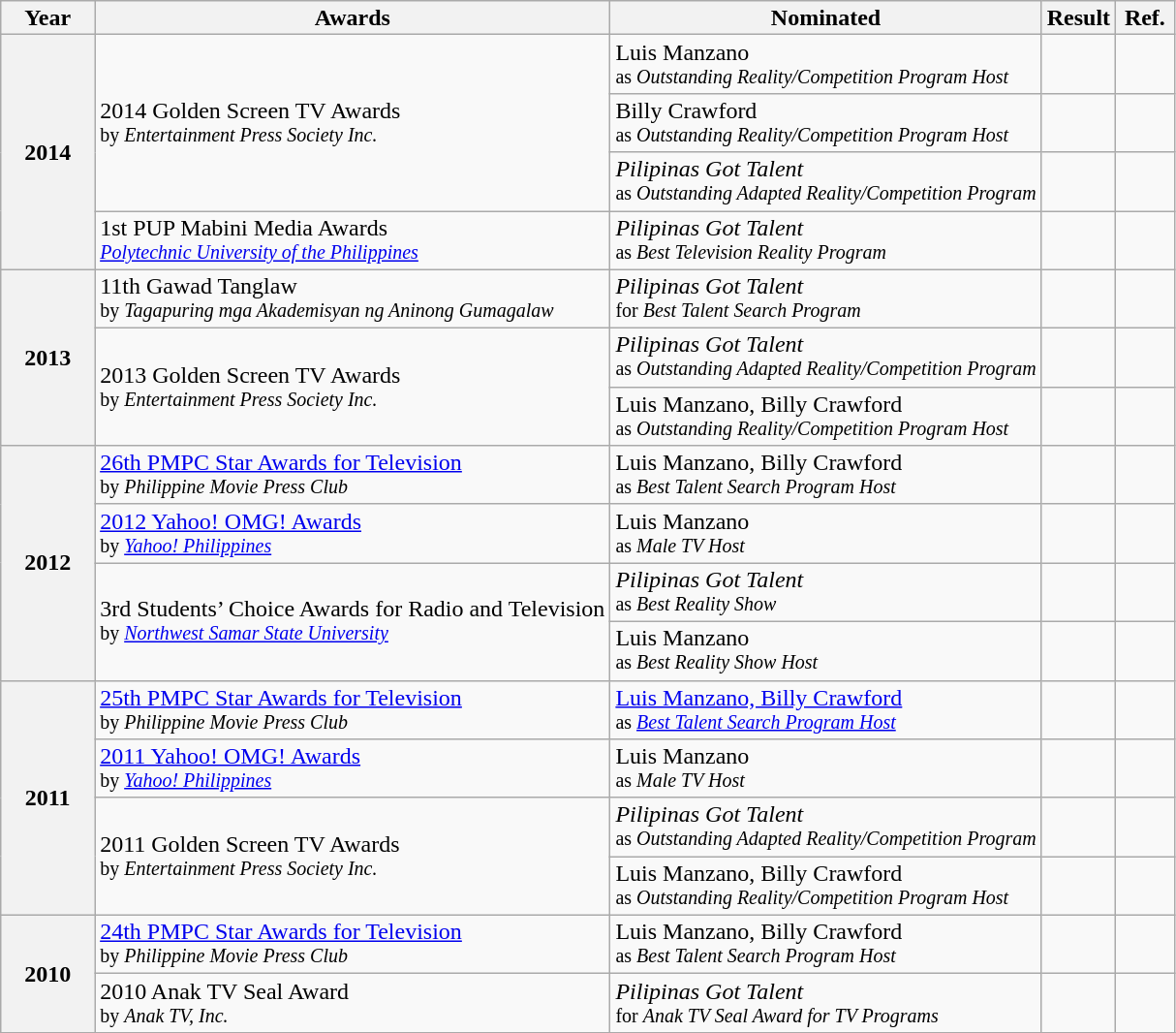<table class="wikitable" style="text-align:left; font-size:100%; line-height:16px; width:auto;">
<tr>
<th width="08%">Year</th>
<th>Awards</th>
<th>Nominated</th>
<th>Result</th>
<th width="05%">Ref.</th>
</tr>
<tr>
<th rowspan="4">2014</th>
<td rowspan="3">2014 Golden Screen TV Awards<br><small>by <em>Entertainment Press Society Inc.</em></small></td>
<td>Luis Manzano<br><small>as <em>Outstanding Reality/Competition Program Host</em></small></td>
<td></td>
<td align="center"></td>
</tr>
<tr>
<td>Billy Crawford<br><small>as <em>Outstanding Reality/Competition Program Host</em></small></td>
<td></td>
<td align="center"></td>
</tr>
<tr>
<td><em>Pilipinas Got Talent</em><br><small>as <em>Outstanding Adapted Reality/Competition Program</em></small></td>
<td></td>
<td align="center"></td>
</tr>
<tr>
<td>1st PUP Mabini Media Awards<br><small><em><a href='#'>Polytechnic University of the Philippines</a></em></small></td>
<td><em>Pilipinas Got Talent</em><br><small>as <em>Best Television Reality Program</em></small></td>
<td></td>
<td align="center"></td>
</tr>
<tr>
<th scope="row" rowspan="3">2013</th>
<td>11th Gawad Tanglaw<br><small>by <em>Tagapuring mga Akademisyan ng Aninong Gumagalaw</em></small></td>
<td><em>Pilipinas Got Talent</em><br><small>for <em>Best Talent Search Program</em></small></td>
<td></td>
<td align="center"></td>
</tr>
<tr>
<td rowspan="2">2013 Golden Screen TV Awards<br><small>by <em>Entertainment Press Society Inc.</em></small></td>
<td><em>Pilipinas Got Talent</em><br><small>as <em>Outstanding Adapted Reality/Competition Program</em></small></td>
<td></td>
<td align="center"></td>
</tr>
<tr>
<td>Luis Manzano, Billy Crawford<br><small>as <em>Outstanding Reality/Competition Program Host</em></small></td>
<td></td>
<td align="center"></td>
</tr>
<tr>
<th scope="row" rowspan="4">2012</th>
<td><a href='#'>26th PMPC Star Awards for Television</a><br><small>by <em>Philippine Movie Press Club</em></small></td>
<td>Luis Manzano, Billy Crawford<br><small>as <em>Best Talent Search Program Host</em></small></td>
<td></td>
<td align="center"></td>
</tr>
<tr>
<td><a href='#'>2012 Yahoo! OMG! Awards</a><br><small>by <em><a href='#'>Yahoo! Philippines</a></em></small></td>
<td>Luis Manzano<br><small>as <em>Male TV Host</em></small></td>
<td></td>
<td align="center"></td>
</tr>
<tr>
<td rowspan="2">3rd Students’ Choice Awards for Radio and Television<br><small>by <em><a href='#'>Northwest Samar State University</a></em></small></td>
<td><em>Pilipinas Got Talent</em><br><small>as <em>Best Reality Show</em></small></td>
<td></td>
<td align="center"></td>
</tr>
<tr>
<td>Luis Manzano<br><small>as <em>Best Reality Show Host</em></small></td>
<td></td>
<td align="center"></td>
</tr>
<tr>
<th scope="row" rowspan="4">2011</th>
<td><a href='#'>25th PMPC Star Awards for Television</a><br><small>by <em>Philippine Movie Press Club</em></small></td>
<td><a href='#'>Luis Manzano, Billy Crawford</a><br><small>as <em><a href='#'>Best Talent Search Program Host</a></em></small></td>
<td></td>
<td align="center"></td>
</tr>
<tr>
<td><a href='#'>2011 Yahoo! OMG! Awards</a><br><small>by <em><a href='#'>Yahoo! Philippines</a></em></small></td>
<td>Luis Manzano<br><small>as <em>Male TV Host</em></small></td>
<td></td>
<td align="center"></td>
</tr>
<tr>
<td rowspan="2">2011 Golden Screen TV Awards<br><small>by <em>Entertainment Press Society Inc.</em></small></td>
<td><em>Pilipinas Got Talent</em><br><small>as <em>Outstanding Adapted Reality/Competition Program</em></small></td>
<td></td>
<td align="center"></td>
</tr>
<tr>
<td>Luis Manzano, Billy Crawford<br><small>as <em>Outstanding Reality/Competition Program Host</em></small></td>
<td></td>
<td align="center"></td>
</tr>
<tr>
<th scope="row" rowspan="2">2010</th>
<td><a href='#'>24th PMPC Star Awards for Television</a><br><small>by <em>Philippine Movie Press Club</em></small></td>
<td>Luis Manzano, Billy Crawford<br><small>as <em>Best Talent Search Program Host</em></small></td>
<td></td>
<td align="center"></td>
</tr>
<tr>
<td>2010 Anak TV Seal Award<br><small>by <em>Anak TV, Inc.</em></small></td>
<td><em>Pilipinas Got Talent</em><br><small>for <em>Anak TV Seal Award for TV Programs</em></small></td>
<td></td>
<td align="center"></td>
</tr>
<tr>
</tr>
</table>
